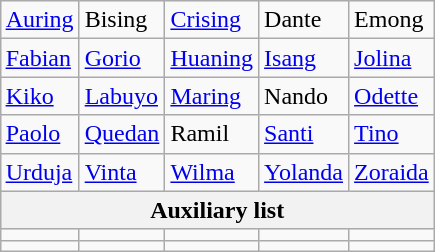<table class="wikitable" align=right>
<tr>
<td><a href='#'>Auring</a></td>
<td>Bising</td>
<td><a href='#'>Crising</a></td>
<td>Dante</td>
<td>Emong</td>
</tr>
<tr>
<td><a href='#'>Fabian</a></td>
<td><a href='#'>Gorio</a></td>
<td><a href='#'>Huaning</a></td>
<td><a href='#'>Isang</a></td>
<td><a href='#'>Jolina</a></td>
</tr>
<tr>
<td><a href='#'>Kiko</a></td>
<td><a href='#'>Labuyo</a></td>
<td><a href='#'>Maring</a></td>
<td>Nando</td>
<td><a href='#'>Odette</a></td>
</tr>
<tr>
<td><a href='#'>Paolo</a></td>
<td><a href='#'>Quedan</a></td>
<td>Ramil</td>
<td><a href='#'>Santi</a></td>
<td><a href='#'>Tino</a></td>
</tr>
<tr>
<td><a href='#'>Urduja</a></td>
<td><a href='#'>Vinta</a></td>
<td><a href='#'>Wilma</a></td>
<td><a href='#'>Yolanda</a></td>
<td><a href='#'>Zoraida</a></td>
</tr>
<tr>
<th colspan=5>Auxiliary list</th>
</tr>
<tr>
<td></td>
<td></td>
<td></td>
<td></td>
<td></td>
</tr>
<tr>
<td></td>
<td></td>
<td></td>
<td></td>
<td></td>
</tr>
</table>
